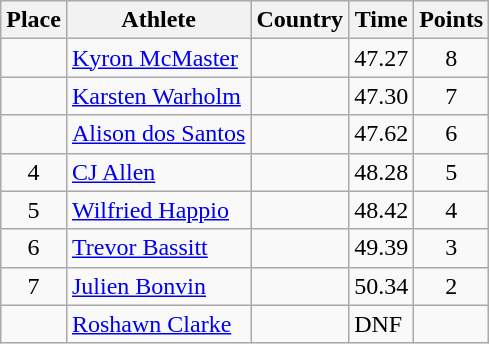<table class="wikitable">
<tr>
<th>Place</th>
<th>Athlete</th>
<th>Country</th>
<th>Time</th>
<th>Points</th>
</tr>
<tr>
<td align=center></td>
<td><a href='#'>Kyron McMaster</a></td>
<td></td>
<td>47.27</td>
<td align=center>8</td>
</tr>
<tr>
<td align=center></td>
<td><a href='#'>Karsten Warholm</a></td>
<td></td>
<td>47.30</td>
<td align=center>7</td>
</tr>
<tr>
<td align=center></td>
<td><a href='#'>Alison dos Santos</a></td>
<td></td>
<td>47.62</td>
<td align=center>6</td>
</tr>
<tr>
<td align=center>4</td>
<td><a href='#'>CJ Allen</a></td>
<td></td>
<td>48.28</td>
<td align=center>5</td>
</tr>
<tr>
<td align=center>5</td>
<td><a href='#'>Wilfried Happio</a></td>
<td></td>
<td>48.42</td>
<td align=center>4</td>
</tr>
<tr>
<td align=center>6</td>
<td><a href='#'>Trevor Bassitt</a></td>
<td></td>
<td>49.39</td>
<td align=center>3</td>
</tr>
<tr>
<td align=center>7</td>
<td><a href='#'>Julien Bonvin</a></td>
<td></td>
<td>50.34</td>
<td align=center>2</td>
</tr>
<tr>
<td align=center></td>
<td><a href='#'>Roshawn Clarke</a></td>
<td></td>
<td>DNF</td>
<td align=center></td>
</tr>
</table>
